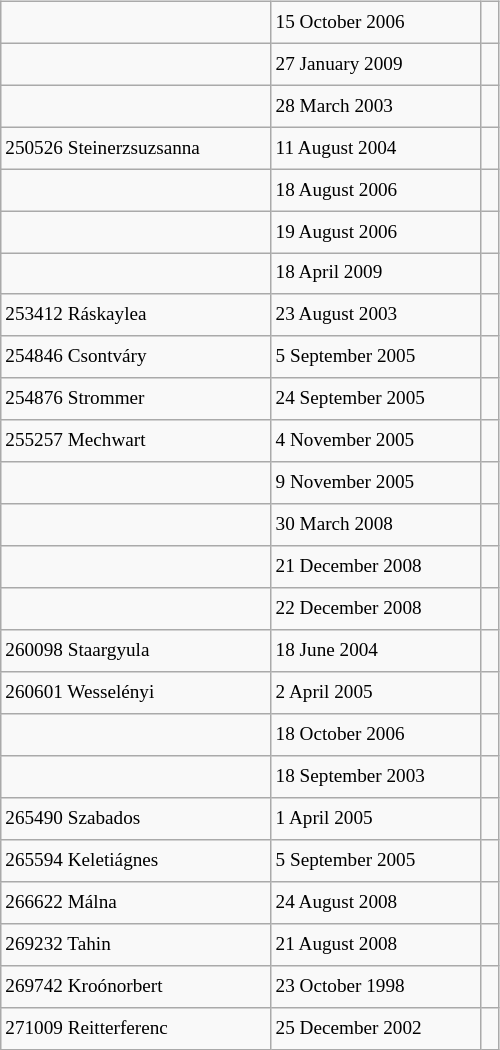<table class="wikitable" style="font-size: 80%; float: left; width: 26em; margin-right: 1em; height: 700px">
<tr>
<td></td>
<td>15 October 2006</td>
<td> </td>
</tr>
<tr>
<td></td>
<td>27 January 2009</td>
<td></td>
</tr>
<tr>
<td></td>
<td>28 March 2003</td>
<td></td>
</tr>
<tr>
<td>250526 Steinerzsuzsanna</td>
<td>11 August 2004</td>
<td> </td>
</tr>
<tr>
<td></td>
<td>18 August 2006</td>
<td> </td>
</tr>
<tr>
<td></td>
<td>19 August 2006</td>
<td> </td>
</tr>
<tr>
<td></td>
<td>18 April 2009</td>
<td></td>
</tr>
<tr>
<td>253412 Ráskaylea</td>
<td>23 August 2003</td>
<td> </td>
</tr>
<tr>
<td>254846 Csontváry</td>
<td>5 September 2005</td>
<td></td>
</tr>
<tr>
<td>254876 Strommer</td>
<td>24 September 2005</td>
<td></td>
</tr>
<tr>
<td>255257 Mechwart</td>
<td>4 November 2005</td>
<td></td>
</tr>
<tr>
<td></td>
<td>9 November 2005</td>
<td></td>
</tr>
<tr>
<td></td>
<td>30 March 2008</td>
<td></td>
</tr>
<tr>
<td></td>
<td>21 December 2008</td>
<td></td>
</tr>
<tr>
<td></td>
<td>22 December 2008</td>
<td></td>
</tr>
<tr>
<td>260098 Staargyula</td>
<td>18 June 2004</td>
<td></td>
</tr>
<tr>
<td>260601 Wesselényi</td>
<td>2 April 2005</td>
<td></td>
</tr>
<tr>
<td></td>
<td>18 October 2006</td>
<td></td>
</tr>
<tr>
<td></td>
<td>18 September 2003</td>
<td> </td>
</tr>
<tr>
<td>265490 Szabados</td>
<td>1 April 2005</td>
<td></td>
</tr>
<tr>
<td>265594 Keletiágnes</td>
<td>5 September 2005</td>
<td></td>
</tr>
<tr>
<td>266622 Málna</td>
<td>24 August 2008</td>
<td></td>
</tr>
<tr>
<td>269232 Tahin</td>
<td>21 August 2008</td>
<td></td>
</tr>
<tr>
<td>269742 Kroónorbert</td>
<td>23 October 1998</td>
<td> </td>
</tr>
<tr>
<td>271009 Reitterferenc</td>
<td>25 December 2002</td>
<td></td>
</tr>
</table>
